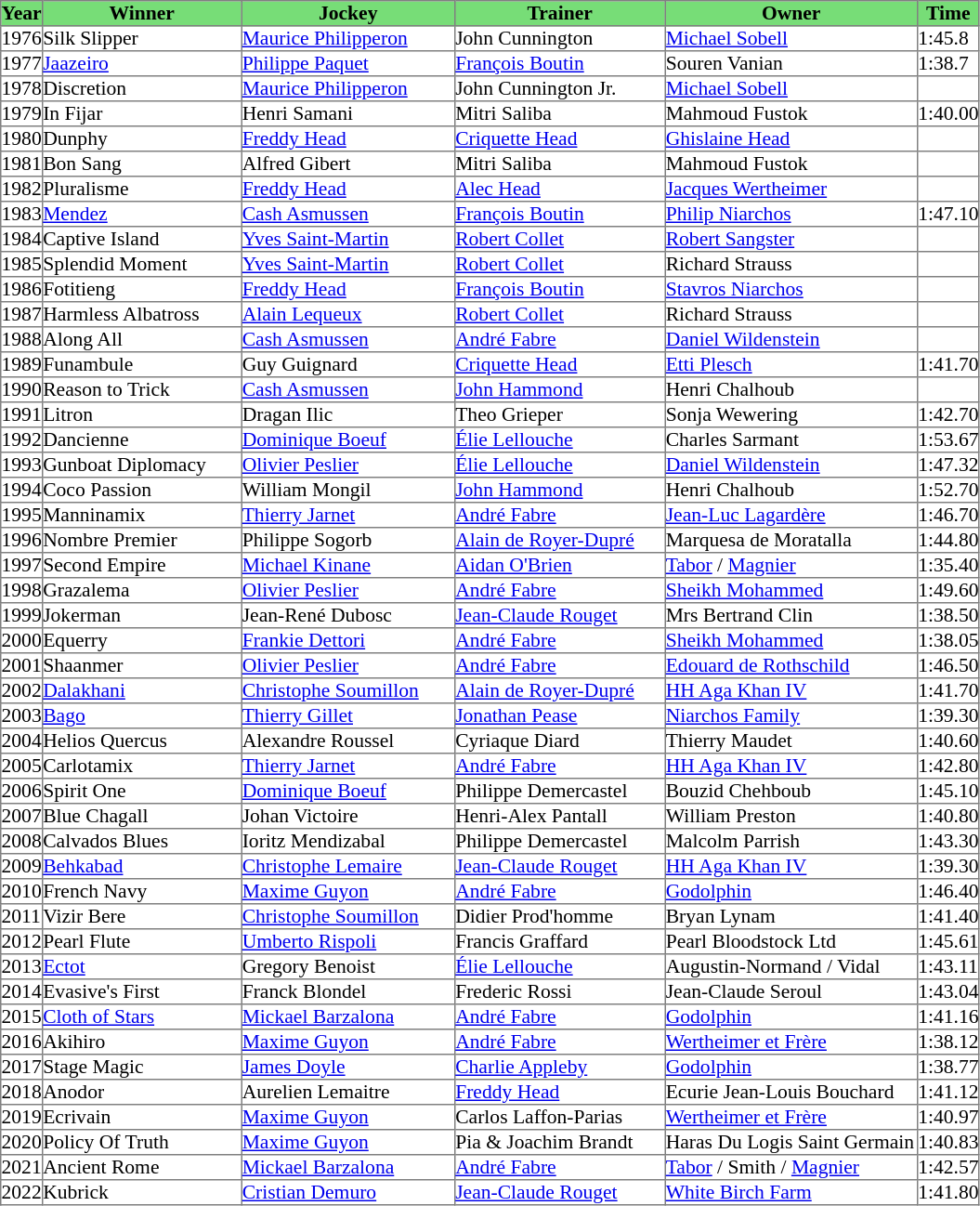<table class = "sortable" | border="1" cellpadding="0" style="border-collapse: collapse; font-size:90%">
<tr bgcolor="#77dd77" align="center">
<th>Year</th>
<th>Winner</th>
<th>Jockey</th>
<th>Trainer</th>
<th>Owner</th>
<th>Time</th>
</tr>
<tr>
<td>1976</td>
<td width=142px>Silk Slipper</td>
<td width=152px><a href='#'>Maurice Philipperon</a></td>
<td width=150px>John Cunnington</td>
<td width=180px><a href='#'>Michael Sobell</a></td>
<td>1:45.8</td>
</tr>
<tr>
<td>1977</td>
<td><a href='#'>Jaazeiro</a></td>
<td><a href='#'>Philippe Paquet</a></td>
<td><a href='#'>François Boutin</a></td>
<td>Souren Vanian</td>
<td>1:38.7</td>
</tr>
<tr>
<td>1978</td>
<td>Discretion</td>
<td><a href='#'>Maurice Philipperon</a></td>
<td>John Cunnington Jr.</td>
<td><a href='#'>Michael Sobell</a></td>
<td></td>
</tr>
<tr>
<td>1979</td>
<td>In Fijar</td>
<td>Henri Samani</td>
<td>Mitri Saliba</td>
<td>Mahmoud Fustok</td>
<td>1:40.00</td>
</tr>
<tr>
<td>1980</td>
<td>Dunphy</td>
<td><a href='#'>Freddy Head</a></td>
<td><a href='#'>Criquette Head</a></td>
<td><a href='#'>Ghislaine Head</a></td>
<td></td>
</tr>
<tr>
<td>1981</td>
<td>Bon Sang</td>
<td>Alfred Gibert</td>
<td>Mitri Saliba</td>
<td>Mahmoud Fustok</td>
<td></td>
</tr>
<tr>
<td>1982</td>
<td>Pluralisme</td>
<td><a href='#'>Freddy Head</a></td>
<td><a href='#'>Alec Head</a></td>
<td><a href='#'>Jacques Wertheimer</a></td>
<td></td>
</tr>
<tr>
<td>1983</td>
<td><a href='#'>Mendez</a></td>
<td><a href='#'>Cash Asmussen</a></td>
<td><a href='#'>François Boutin</a></td>
<td><a href='#'>Philip Niarchos</a></td>
<td>1:47.10</td>
</tr>
<tr>
<td>1984</td>
<td>Captive Island</td>
<td><a href='#'>Yves Saint-Martin</a></td>
<td><a href='#'>Robert Collet</a></td>
<td><a href='#'>Robert Sangster</a></td>
<td></td>
</tr>
<tr>
<td>1985</td>
<td>Splendid Moment</td>
<td><a href='#'>Yves Saint-Martin</a></td>
<td><a href='#'>Robert Collet</a></td>
<td>Richard Strauss</td>
<td></td>
</tr>
<tr>
<td>1986</td>
<td>Fotitieng</td>
<td><a href='#'>Freddy Head</a></td>
<td><a href='#'>François Boutin</a></td>
<td><a href='#'>Stavros Niarchos</a></td>
<td></td>
</tr>
<tr>
<td>1987</td>
<td>Harmless Albatross</td>
<td><a href='#'>Alain Lequeux</a></td>
<td><a href='#'>Robert Collet</a></td>
<td>Richard Strauss</td>
<td></td>
</tr>
<tr>
<td>1988</td>
<td>Along All</td>
<td><a href='#'>Cash Asmussen</a></td>
<td><a href='#'>André Fabre</a></td>
<td><a href='#'>Daniel Wildenstein</a></td>
<td></td>
</tr>
<tr>
<td>1989</td>
<td>Funambule</td>
<td>Guy Guignard</td>
<td><a href='#'>Criquette Head</a></td>
<td><a href='#'>Etti Plesch</a></td>
<td>1:41.70</td>
</tr>
<tr>
<td>1990</td>
<td>Reason to Trick</td>
<td><a href='#'>Cash Asmussen</a></td>
<td><a href='#'>John Hammond</a></td>
<td>Henri Chalhoub</td>
<td></td>
</tr>
<tr>
<td>1991</td>
<td>Litron</td>
<td>Dragan Ilic</td>
<td>Theo Grieper</td>
<td>Sonja Wewering</td>
<td>1:42.70</td>
</tr>
<tr>
<td>1992</td>
<td>Dancienne</td>
<td><a href='#'>Dominique Boeuf</a></td>
<td><a href='#'>Élie Lellouche</a></td>
<td>Charles Sarmant</td>
<td>1:53.67</td>
</tr>
<tr>
<td>1993</td>
<td>Gunboat Diplomacy</td>
<td><a href='#'>Olivier Peslier</a></td>
<td><a href='#'>Élie Lellouche</a></td>
<td><a href='#'>Daniel Wildenstein</a></td>
<td>1:47.32</td>
</tr>
<tr>
<td>1994</td>
<td>Coco Passion</td>
<td>William Mongil</td>
<td><a href='#'>John Hammond</a></td>
<td>Henri Chalhoub</td>
<td>1:52.70</td>
</tr>
<tr>
<td>1995</td>
<td>Manninamix</td>
<td><a href='#'>Thierry Jarnet</a></td>
<td><a href='#'>André Fabre</a></td>
<td><a href='#'>Jean-Luc Lagardère</a></td>
<td>1:46.70</td>
</tr>
<tr>
<td>1996</td>
<td>Nombre Premier</td>
<td>Philippe Sogorb</td>
<td><a href='#'>Alain de Royer-Dupré</a></td>
<td>Marquesa de Moratalla</td>
<td>1:44.80</td>
</tr>
<tr>
<td>1997</td>
<td>Second Empire</td>
<td><a href='#'>Michael Kinane</a></td>
<td><a href='#'>Aidan O'Brien</a></td>
<td><a href='#'>Tabor</a> / <a href='#'>Magnier</a></td>
<td>1:35.40</td>
</tr>
<tr>
<td>1998</td>
<td>Grazalema</td>
<td><a href='#'>Olivier Peslier</a></td>
<td><a href='#'>André Fabre</a></td>
<td><a href='#'>Sheikh Mohammed</a></td>
<td>1:49.60</td>
</tr>
<tr>
<td>1999</td>
<td>Jokerman</td>
<td>Jean-René Dubosc</td>
<td><a href='#'>Jean-Claude Rouget</a></td>
<td>Mrs Bertrand Clin</td>
<td>1:38.50</td>
</tr>
<tr>
<td>2000</td>
<td>Equerry</td>
<td><a href='#'>Frankie Dettori</a></td>
<td><a href='#'>André Fabre</a></td>
<td><a href='#'>Sheikh Mohammed</a></td>
<td>1:38.05</td>
</tr>
<tr>
<td>2001</td>
<td>Shaanmer</td>
<td><a href='#'>Olivier Peslier</a></td>
<td><a href='#'>André Fabre</a></td>
<td><a href='#'>Edouard de Rothschild</a></td>
<td>1:46.50</td>
</tr>
<tr>
<td>2002</td>
<td><a href='#'>Dalakhani</a></td>
<td><a href='#'>Christophe Soumillon</a></td>
<td><a href='#'>Alain de Royer-Dupré</a></td>
<td><a href='#'>HH Aga Khan IV</a></td>
<td>1:41.70</td>
</tr>
<tr>
<td>2003</td>
<td><a href='#'>Bago</a></td>
<td><a href='#'>Thierry Gillet</a></td>
<td><a href='#'>Jonathan Pease</a></td>
<td><a href='#'>Niarchos Family</a></td>
<td>1:39.30</td>
</tr>
<tr>
<td>2004</td>
<td>Helios Quercus</td>
<td>Alexandre Roussel</td>
<td>Cyriaque Diard</td>
<td>Thierry Maudet</td>
<td>1:40.60</td>
</tr>
<tr>
<td>2005</td>
<td>Carlotamix</td>
<td><a href='#'>Thierry Jarnet</a></td>
<td><a href='#'>André Fabre</a></td>
<td><a href='#'>HH Aga Khan IV</a></td>
<td>1:42.80</td>
</tr>
<tr>
<td>2006</td>
<td>Spirit One</td>
<td><a href='#'>Dominique Boeuf</a></td>
<td>Philippe Demercastel</td>
<td>Bouzid Chehboub</td>
<td>1:45.10</td>
</tr>
<tr>
<td>2007</td>
<td>Blue Chagall</td>
<td>Johan Victoire</td>
<td>Henri-Alex Pantall</td>
<td>William Preston</td>
<td>1:40.80</td>
</tr>
<tr>
<td>2008</td>
<td>Calvados Blues</td>
<td>Ioritz Mendizabal</td>
<td>Philippe Demercastel</td>
<td>Malcolm Parrish</td>
<td>1:43.30</td>
</tr>
<tr>
<td>2009</td>
<td><a href='#'>Behkabad</a></td>
<td><a href='#'>Christophe Lemaire</a></td>
<td><a href='#'>Jean-Claude Rouget</a></td>
<td><a href='#'>HH Aga Khan IV</a></td>
<td>1:39.30</td>
</tr>
<tr>
<td>2010</td>
<td>French Navy</td>
<td><a href='#'>Maxime Guyon</a></td>
<td><a href='#'>André Fabre</a></td>
<td><a href='#'>Godolphin</a></td>
<td>1:46.40</td>
</tr>
<tr>
<td>2011</td>
<td>Vizir Bere</td>
<td><a href='#'>Christophe Soumillon</a></td>
<td>Didier Prod'homme</td>
<td>Bryan Lynam</td>
<td>1:41.40</td>
</tr>
<tr>
<td>2012</td>
<td>Pearl Flute</td>
<td><a href='#'>Umberto Rispoli</a></td>
<td>Francis Graffard</td>
<td>Pearl Bloodstock Ltd</td>
<td>1:45.61</td>
</tr>
<tr>
<td>2013</td>
<td><a href='#'>Ectot</a></td>
<td>Gregory Benoist</td>
<td><a href='#'>Élie Lellouche</a></td>
<td>Augustin-Normand / Vidal </td>
<td>1:43.11</td>
</tr>
<tr>
<td>2014</td>
<td>Evasive's First</td>
<td>Franck Blondel</td>
<td>Frederic Rossi</td>
<td>Jean-Claude Seroul</td>
<td>1:43.04</td>
</tr>
<tr>
<td>2015</td>
<td><a href='#'>Cloth of Stars</a></td>
<td><a href='#'>Mickael Barzalona</a></td>
<td><a href='#'>André Fabre</a></td>
<td><a href='#'>Godolphin</a></td>
<td>1:41.16</td>
</tr>
<tr>
<td>2016</td>
<td>Akihiro</td>
<td><a href='#'>Maxime Guyon</a></td>
<td><a href='#'>André Fabre</a></td>
<td><a href='#'>Wertheimer et Frère</a></td>
<td>1:38.12</td>
</tr>
<tr>
<td>2017</td>
<td>Stage Magic</td>
<td><a href='#'>James Doyle</a></td>
<td><a href='#'>Charlie Appleby</a></td>
<td><a href='#'>Godolphin</a></td>
<td>1:38.77</td>
</tr>
<tr>
<td>2018</td>
<td>Anodor</td>
<td>Aurelien Lemaitre</td>
<td><a href='#'>Freddy Head</a></td>
<td>Ecurie Jean-Louis Bouchard</td>
<td>1:41.12</td>
</tr>
<tr>
<td>2019</td>
<td>Ecrivain</td>
<td><a href='#'>Maxime Guyon</a></td>
<td>Carlos Laffon-Parias</td>
<td><a href='#'>Wertheimer et Frère</a></td>
<td>1:40.97</td>
</tr>
<tr>
<td>2020</td>
<td>Policy Of Truth</td>
<td><a href='#'>Maxime Guyon</a></td>
<td>Pia & Joachim Brandt</td>
<td>Haras Du Logis Saint Germain</td>
<td>1:40.83</td>
</tr>
<tr>
<td>2021</td>
<td>Ancient Rome</td>
<td><a href='#'>Mickael Barzalona</a></td>
<td><a href='#'>André Fabre</a></td>
<td><a href='#'>Tabor</a> / Smith  / <a href='#'>Magnier</a></td>
<td>1:42.57</td>
</tr>
<tr>
<td>2022</td>
<td>Kubrick</td>
<td><a href='#'>Cristian Demuro</a></td>
<td><a href='#'>Jean-Claude Rouget</a></td>
<td><a href='#'>White Birch Farm</a></td>
<td>1:41.80</td>
</tr>
</table>
